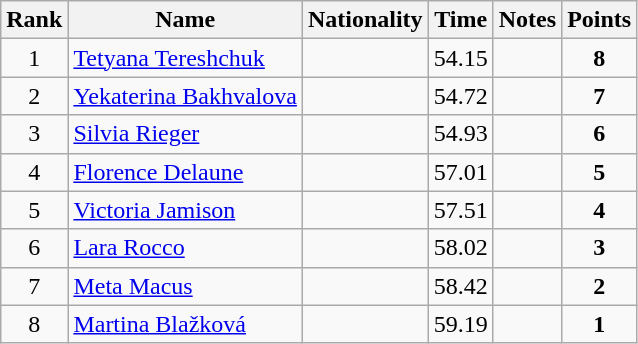<table class="wikitable sortable" style="text-align:center">
<tr>
<th>Rank</th>
<th>Name</th>
<th>Nationality</th>
<th>Time</th>
<th>Notes</th>
<th>Points</th>
</tr>
<tr>
<td>1</td>
<td align=left><a href='#'>Tetyana Tereshchuk</a></td>
<td align=left></td>
<td>54.15</td>
<td></td>
<td><strong>8</strong></td>
</tr>
<tr>
<td>2</td>
<td align=left><a href='#'>Yekaterina Bakhvalova</a></td>
<td align=left></td>
<td>54.72</td>
<td></td>
<td><strong>7</strong></td>
</tr>
<tr>
<td>3</td>
<td align=left><a href='#'>Silvia Rieger</a></td>
<td align=left></td>
<td>54.93</td>
<td></td>
<td><strong>6</strong></td>
</tr>
<tr>
<td>4</td>
<td align=left><a href='#'>Florence Delaune</a></td>
<td align=left></td>
<td>57.01</td>
<td></td>
<td><strong>5</strong></td>
</tr>
<tr>
<td>5</td>
<td align=left><a href='#'>Victoria Jamison</a></td>
<td align=left></td>
<td>57.51</td>
<td></td>
<td><strong>4</strong></td>
</tr>
<tr>
<td>6</td>
<td align=left><a href='#'>Lara Rocco</a></td>
<td align=left></td>
<td>58.02</td>
<td></td>
<td><strong>3</strong></td>
</tr>
<tr>
<td>7</td>
<td align=left><a href='#'>Meta Macus</a></td>
<td align=left></td>
<td>58.42</td>
<td></td>
<td><strong>2</strong></td>
</tr>
<tr>
<td>8</td>
<td align=left><a href='#'>Martina Blažková</a></td>
<td align=left></td>
<td>59.19</td>
<td></td>
<td><strong>1</strong></td>
</tr>
</table>
